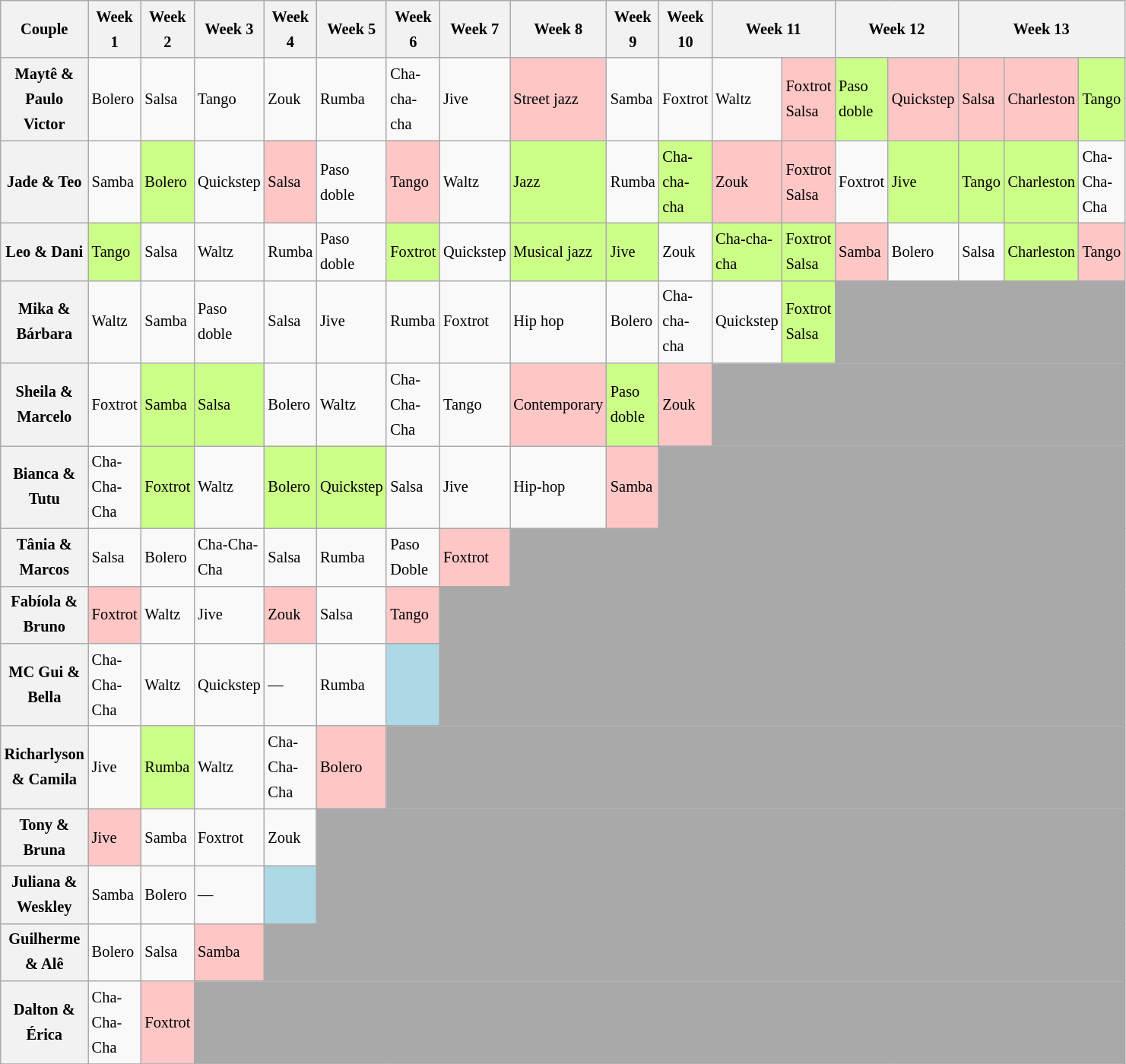<table class="wikitable" style="text-align:left; font-size:85%; width:65%; line-height:22px;">
<tr>
<th>Couple</th>
<th>Week 1</th>
<th>Week 2</th>
<th>Week 3</th>
<th>Week 4</th>
<th>Week 5</th>
<th>Week 6</th>
<th>Week 7</th>
<th>Week 8</th>
<th>Week 9</th>
<th>Week 10</th>
<th colspan="2">Week 11</th>
<th colspan="2">Week 12</th>
<th colspan="3">Week 13</th>
</tr>
<tr>
<th>Maytê & Paulo Victor</th>
<td>Bolero</td>
<td>Salsa</td>
<td>Tango</td>
<td>Zouk</td>
<td>Rumba</td>
<td>Cha-cha-cha</td>
<td>Jive</td>
<td style="background:#ffc6c6;">Street jazz<br></td>
<td>Samba</td>
<td>Foxtrot</td>
<td>Waltz</td>
<td style="background:#ffc6c6;">Foxtrot<br>Salsa</td>
<td style="background:#ccff88;">Paso doble</td>
<td style="background:#ffc6c6;">Quickstep</td>
<td style="background:#ffc6c6;">Salsa</td>
<td style="background:#ffc6c6;">Charleston</td>
<td style="background:#ccff88;">Tango</td>
</tr>
<tr>
<th>Jade & Teo</th>
<td>Samba</td>
<td style="background:#ccff88;">Bolero</td>
<td>Quickstep</td>
<td style="background:#ffc6c6;">Salsa</td>
<td>Paso doble</td>
<td style="background:#ffc6c6;">Tango</td>
<td>Waltz</td>
<td style="background:#ccff88;">Jazz<br></td>
<td>Rumba</td>
<td style="background:#ccff88;">Cha-cha-cha</td>
<td style="background:#ffc6c6;">Zouk</td>
<td style="background:#ffc6c6;">Foxtrot<br>Salsa</td>
<td>Foxtrot</td>
<td style="background:#ccff88;">Jive</td>
<td style="background:#ccff88;">Tango</td>
<td style="background:#ccff88;">Charleston</td>
<td>Cha-Cha-Cha</td>
</tr>
<tr>
<th>Leo & Dani</th>
<td style="background:#ccff88;">Tango</td>
<td>Salsa</td>
<td>Waltz</td>
<td>Rumba</td>
<td>Paso doble</td>
<td style="background:#ccff88;">Foxtrot</td>
<td>Quickstep</td>
<td style="background:#ccff88;">Musical jazz<br></td>
<td style="background:#ccff88;">Jive</td>
<td>Zouk</td>
<td style="background:#ccff88;">Cha-cha-cha</td>
<td style="background:#ccff88;">Foxtrot<br>Salsa</td>
<td style="background:#ffc6c6;">Samba</td>
<td>Bolero</td>
<td>Salsa</td>
<td style="background:#ccff88;">Charleston</td>
<td style="background:#ffc6c6;">Tango</td>
</tr>
<tr>
<th>Mika & Bárbara</th>
<td>Waltz</td>
<td>Samba</td>
<td>Paso doble</td>
<td>Salsa</td>
<td>Jive</td>
<td>Rumba</td>
<td>Foxtrot</td>
<td>Hip hop<br></td>
<td>Bolero</td>
<td>Cha-cha-cha</td>
<td>Quickstep</td>
<td style="background:#ccff88;">Foxtrot<br>Salsa</td>
<td colspan="5" style="background:darkgrey"></td>
</tr>
<tr>
<th>Sheila & Marcelo</th>
<td>Foxtrot</td>
<td style="background:#ccff88;">Samba</td>
<td style="background:#ccff88;">Salsa</td>
<td>Bolero</td>
<td>Waltz</td>
<td>Cha-Cha-Cha</td>
<td>Tango</td>
<td style="background:#ffc6c6;">Contemporary<br></td>
<td style="background:#ccff88;">Paso doble</td>
<td style="background:#ffc6c6;">Zouk</td>
<td colspan="7" style="background:darkgrey"></td>
</tr>
<tr>
<th>Bianca & Tutu</th>
<td>Cha-Cha-Cha</td>
<td style="background:#ccff88;">Foxtrot</td>
<td>Waltz</td>
<td style="background:#ccff88;">Bolero</td>
<td style="background:#ccff88;">Quickstep</td>
<td>Salsa</td>
<td>Jive</td>
<td>Hip-hop<br></td>
<td style="background:#ffc6c6;">Samba</td>
<td colspan="8" style="background:darkgrey"></td>
</tr>
<tr>
<th>Tânia & Marcos</th>
<td>Salsa</td>
<td>Bolero</td>
<td>Cha-Cha-Cha</td>
<td>Salsa</td>
<td>Rumba</td>
<td>Paso Doble</td>
<td style="background:#ffc6c6;">Foxtrot</td>
<td colspan="10" style="background:darkgrey"></td>
</tr>
<tr>
<th>Fabíola & Bruno</th>
<td style="background:#ffc6c6;">Foxtrot</td>
<td>Waltz</td>
<td>Jive</td>
<td style="background:#ffc6c6;">Zouk</td>
<td>Salsa</td>
<td style="background:#ffc6c6;">Tango</td>
<td colspan="11" style="background:darkgrey"></td>
</tr>
<tr>
<th>MC Gui & Bella</th>
<td>Cha-Cha-Cha</td>
<td>Waltz</td>
<td>Quickstep</td>
<td>—</td>
<td>Rumba</td>
<td style="background:lightblue;"></td>
<td colspan="11" style="background:darkgrey"></td>
</tr>
<tr>
<th>Richarlyson & Camila</th>
<td>Jive</td>
<td style="background:#ccff88;">Rumba</td>
<td>Waltz</td>
<td>Cha-Cha-Cha</td>
<td style="background:#ffc6c6;">Bolero</td>
<td colspan="12" style="background:darkgrey"></td>
</tr>
<tr>
<th>Tony & Bruna</th>
<td style="background:#ffc6c6;">Jive</td>
<td>Samba</td>
<td>Foxtrot</td>
<td>Zouk</td>
<td colspan="13" style="background:darkgrey"></td>
</tr>
<tr>
<th>Juliana & Weskley</th>
<td>Samba</td>
<td>Bolero</td>
<td>—</td>
<td style="background:lightblue;"></td>
<td colspan="13" style="background:darkgrey"></td>
</tr>
<tr>
<th>Guilherme & Alê</th>
<td>Bolero</td>
<td>Salsa</td>
<td style="background:#ffc6c6;">Samba</td>
<td colspan="14" style="background:darkgrey"></td>
</tr>
<tr>
<th>Dalton & Érica</th>
<td>Cha-Cha-Cha</td>
<td style="background:#ffc6c6;">Foxtrot</td>
<td colspan="15" style="background:darkgrey"></td>
</tr>
<tr>
</tr>
</table>
